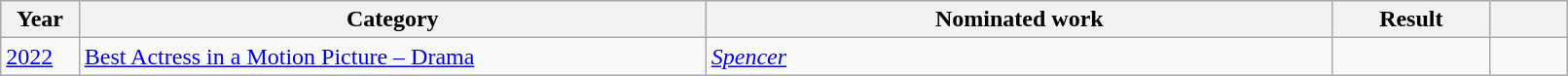<table class="wikitable" style="width:85%;">
<tr>
<th width="5%">Year</th>
<th style="width:40%;">Category</th>
<th style="width:40%;">Nominated work</th>
<th style="width:10%;">Result</th>
<th width="5%"></th>
</tr>
<tr>
<td><a href='#'>2022</a></td>
<td><a href='#'>Best Actress in a Motion Picture – Drama</a></td>
<td><a href='#'><em>Spencer</em></a></td>
<td></td>
<td style="text-align:center;"></td>
</tr>
</table>
